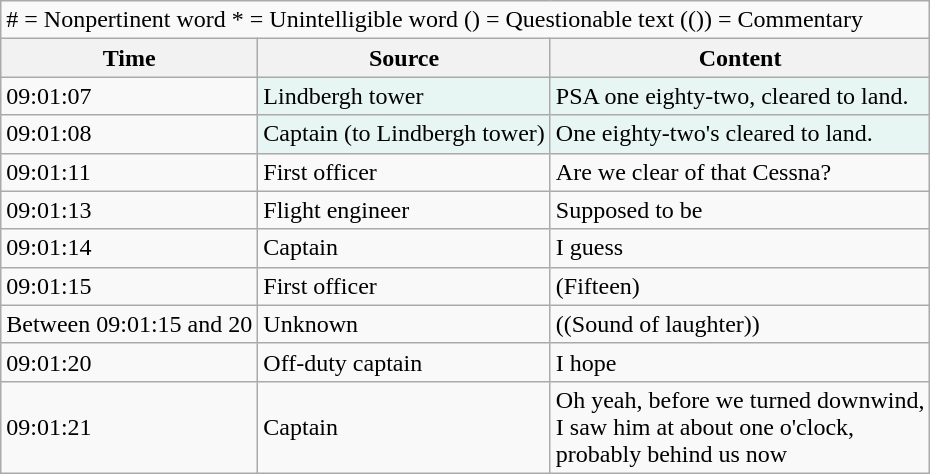<table class="wikitable">
<tr>
<td colspan="3"># = Nonpertinent word * = Unintelligible word () = Questionable text (()) = Commentary</td>
</tr>
<tr>
<th>Time</th>
<th>Source</th>
<th>Content</th>
</tr>
<tr>
<td>09:01:07</td>
<td style="background:#E8F6F3;">Lindbergh tower</td>
<td style="background:#E8F6F3;">PSA one eighty-two, cleared to land.</td>
</tr>
<tr>
<td>09:01:08</td>
<td style="background:#E8F6F3;">Captain (to Lindbergh tower)</td>
<td style="background:#E8F6F3;">One eighty-two's cleared to land.</td>
</tr>
<tr>
<td>09:01:11</td>
<td>First officer</td>
<td>Are we clear of that Cessna?</td>
</tr>
<tr>
<td>09:01:13</td>
<td>Flight engineer</td>
<td>Supposed to be</td>
</tr>
<tr>
<td>09:01:14</td>
<td>Captain</td>
<td>I guess</td>
</tr>
<tr>
<td>09:01:15</td>
<td>First officer</td>
<td>(Fifteen)</td>
</tr>
<tr>
<td>Between 09:01:15 and 20</td>
<td>Unknown</td>
<td>((Sound of laughter))</td>
</tr>
<tr>
<td>09:01:20</td>
<td>Off-duty captain</td>
<td>I hope</td>
</tr>
<tr>
<td>09:01:21</td>
<td>Captain</td>
<td>Oh yeah, before we turned downwind,<br> I saw him at about one o'clock,<br> probably behind us now</td>
</tr>
</table>
